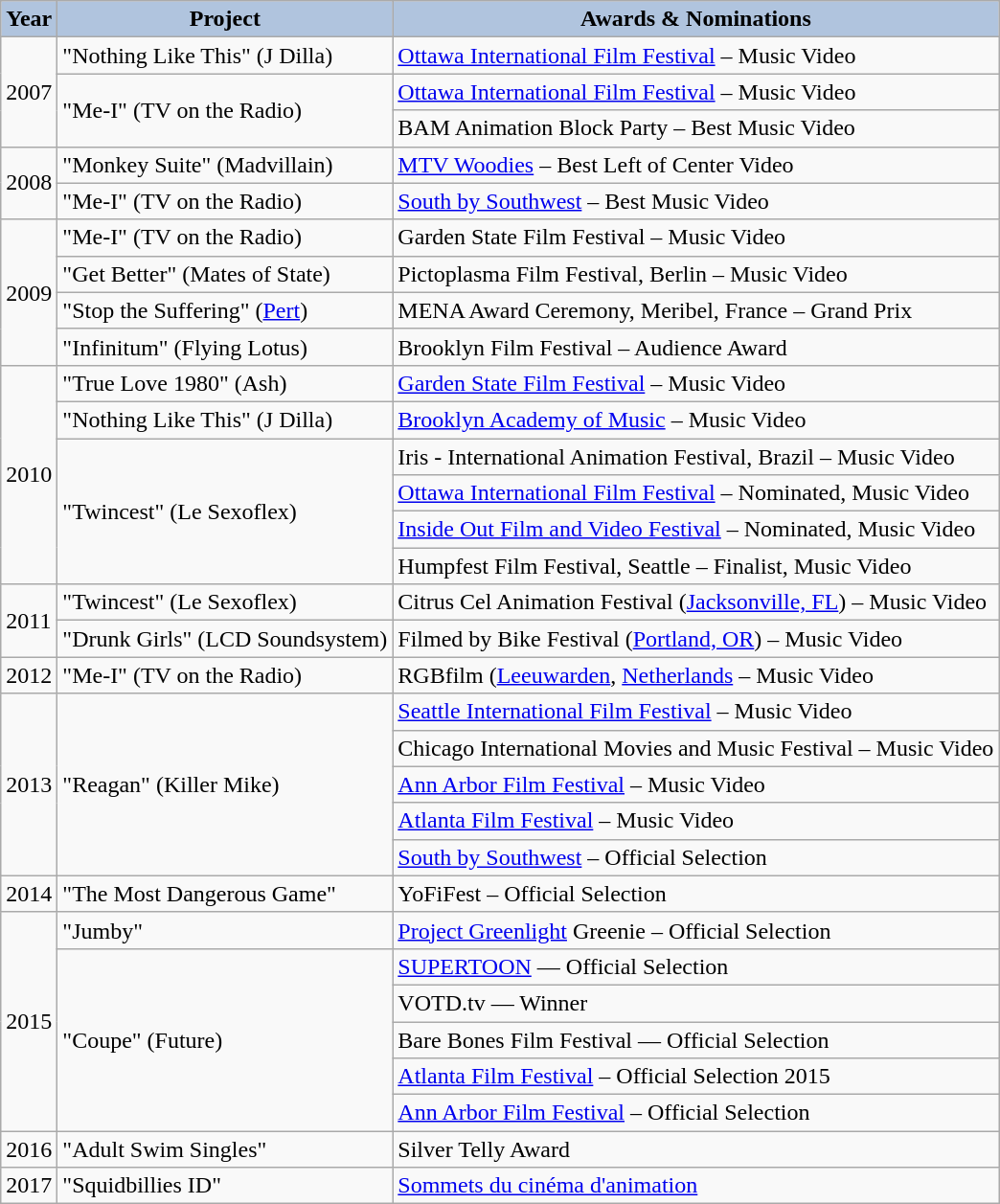<table class="wikitable">
<tr>
<th style="background:#B0C4DE;">Year</th>
<th style="background:#B0C4DE;">Project</th>
<th style="background:#B0C4DE;">Awards & Nominations</th>
</tr>
<tr>
<td rowspan="3">2007</td>
<td>"Nothing Like This" (J Dilla)</td>
<td><a href='#'>Ottawa International Film Festival</a> – Music Video</td>
</tr>
<tr>
<td rowspan="2">"Me-I" (TV on the Radio)</td>
<td><a href='#'>Ottawa International Film Festival</a> – Music Video</td>
</tr>
<tr>
<td>BAM Animation Block Party – Best Music Video</td>
</tr>
<tr>
<td rowspan="2">2008</td>
<td>"Monkey Suite" (Madvillain)</td>
<td><a href='#'>MTV Woodies</a> – Best Left of Center Video</td>
</tr>
<tr>
<td>"Me-I" (TV on the Radio)</td>
<td><a href='#'>South by Southwest</a> – Best Music Video</td>
</tr>
<tr>
<td rowspan="4">2009</td>
<td>"Me-I" (TV on the Radio)</td>
<td>Garden State Film Festival – Music Video</td>
</tr>
<tr>
<td>"Get Better" (Mates of State)</td>
<td>Pictoplasma Film Festival, Berlin – Music Video</td>
</tr>
<tr>
<td>"Stop the Suffering" (<a href='#'>Pert</a>) </td>
<td>MENA Award Ceremony, Meribel, France – Grand Prix</td>
</tr>
<tr>
<td>"Infinitum" (Flying Lotus)</td>
<td>Brooklyn Film Festival – Audience Award</td>
</tr>
<tr>
<td rowspan="6">2010</td>
<td>"True Love 1980" (Ash)</td>
<td><a href='#'>Garden State Film Festival</a> – Music Video</td>
</tr>
<tr>
<td>"Nothing Like This" (J Dilla)</td>
<td><a href='#'>Brooklyn Academy of Music</a> – Music Video</td>
</tr>
<tr>
<td rowspan="4">"Twincest" (Le Sexoflex)</td>
<td>Iris - International Animation Festival, Brazil – Music Video</td>
</tr>
<tr>
<td><a href='#'>Ottawa International Film Festival</a>  – Nominated, Music Video</td>
</tr>
<tr>
<td><a href='#'>Inside Out Film and Video Festival</a> – Nominated, Music Video</td>
</tr>
<tr>
<td>Humpfest Film Festival, Seattle – Finalist, Music Video</td>
</tr>
<tr>
<td rowspan="2">2011</td>
<td>"Twincest" (Le Sexoflex)</td>
<td>Citrus Cel Animation Festival (<a href='#'>Jacksonville, FL</a>) – Music Video</td>
</tr>
<tr>
<td>"Drunk Girls" (LCD Soundsystem)</td>
<td>Filmed by Bike Festival (<a href='#'>Portland, OR</a>) – Music Video</td>
</tr>
<tr>
<td>2012</td>
<td>"Me-I" (TV on the Radio)</td>
<td>RGBfilm (<a href='#'>Leeuwarden</a>, <a href='#'>Netherlands</a> – Music Video</td>
</tr>
<tr>
<td rowspan="5">2013</td>
<td rowspan="5">"Reagan" (Killer Mike)</td>
<td><a href='#'>Seattle International Film Festival</a> – Music Video</td>
</tr>
<tr>
<td>Chicago International Movies and Music Festival – Music Video</td>
</tr>
<tr>
<td><a href='#'>Ann Arbor Film Festival</a> – Music Video</td>
</tr>
<tr>
<td><a href='#'>Atlanta Film Festival</a> – Music Video</td>
</tr>
<tr>
<td><a href='#'>South by Southwest</a> – Official Selection</td>
</tr>
<tr>
<td>2014</td>
<td>"The Most Dangerous Game"</td>
<td>YoFiFest – Official Selection</td>
</tr>
<tr>
<td rowspan="6">2015</td>
<td>"Jumby"</td>
<td><a href='#'>Project Greenlight</a> Greenie – Official Selection</td>
</tr>
<tr>
<td rowspan="5">"Coupe" (Future)</td>
<td><a href='#'>SUPERTOON</a> — Official Selection</td>
</tr>
<tr>
<td>VOTD.tv — Winner</td>
</tr>
<tr>
<td>Bare Bones Film Festival — Official Selection</td>
</tr>
<tr>
<td><a href='#'>Atlanta Film Festival</a> – Official Selection 2015</td>
</tr>
<tr>
<td><a href='#'>Ann Arbor Film Festival</a> – Official Selection</td>
</tr>
<tr>
<td>2016</td>
<td>"Adult Swim Singles"</td>
<td>Silver Telly Award</td>
</tr>
<tr>
<td>2017</td>
<td>"Squidbillies ID"</td>
<td><a href='#'>Sommets du cinéma d'animation</a></td>
</tr>
</table>
